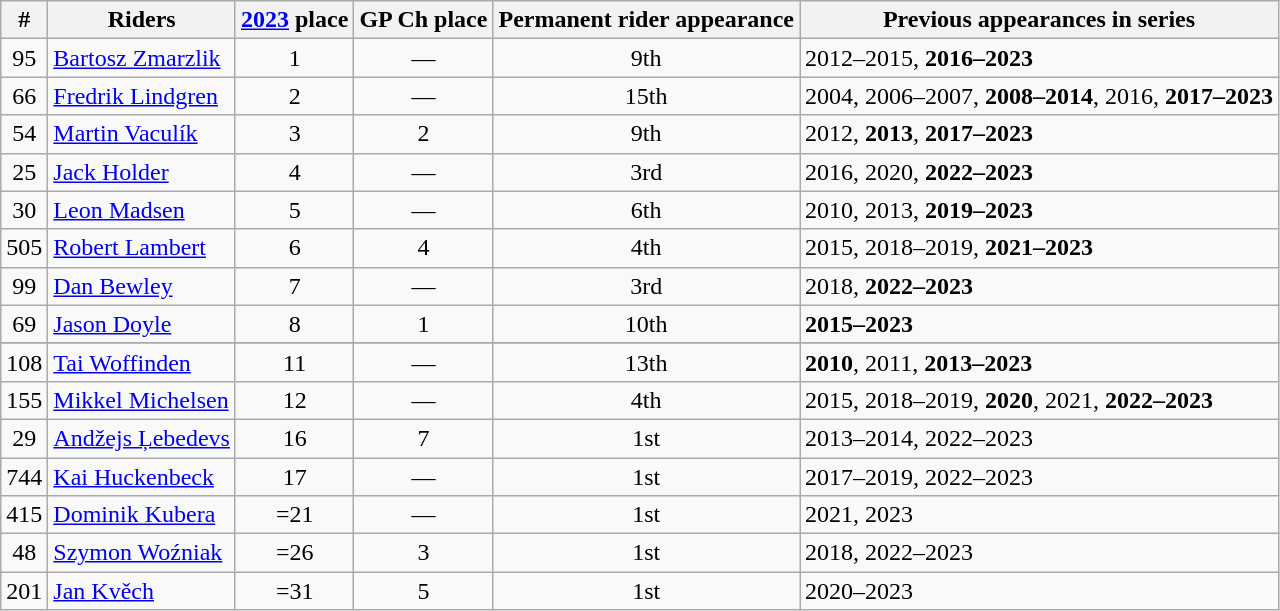<table class="wikitable" style="text-align:center">
<tr>
<th>#</th>
<th>Riders</th>
<th><a href='#'>2023</a> place</th>
<th>GP Ch place</th>
<th>Permanent rider appearance</th>
<th>Previous appearances in series</th>
</tr>
<tr>
<td>95</td>
<td align=left> <a href='#'>Bartosz Zmarzlik</a></td>
<td>1</td>
<td>—</td>
<td>9th</td>
<td align=left>2012–2015, <strong>2016–2023</strong></td>
</tr>
<tr>
<td>66</td>
<td align=left> <a href='#'>Fredrik Lindgren</a></td>
<td>2</td>
<td>—</td>
<td>15th</td>
<td align=left>2004, 2006–2007, <strong>2008–2014</strong>, 2016, <strong>2017–2023</strong></td>
</tr>
<tr>
<td>54</td>
<td align=left> <a href='#'>Martin Vaculík</a></td>
<td>3</td>
<td>2</td>
<td>9th</td>
<td align=left>2012, <strong>2013</strong>, <strong>2017–2023</strong></td>
</tr>
<tr>
<td>25</td>
<td align=left> <a href='#'>Jack Holder</a></td>
<td>4</td>
<td>—</td>
<td>3rd</td>
<td align=left>2016, 2020, <strong>2022–2023</strong></td>
</tr>
<tr>
<td>30</td>
<td align=left> <a href='#'>Leon Madsen</a></td>
<td>5</td>
<td>—</td>
<td>6th</td>
<td align=left>2010, 2013, <strong>2019–2023</strong></td>
</tr>
<tr>
<td>505</td>
<td align=left> <a href='#'>Robert Lambert</a></td>
<td>6</td>
<td>4</td>
<td>4th</td>
<td align=left>2015, 2018–2019, <strong>2021–2023</strong></td>
</tr>
<tr>
<td>99</td>
<td align=left> <a href='#'>Dan Bewley</a></td>
<td>7</td>
<td>—</td>
<td>3rd</td>
<td align=left>2018, <strong>2022–2023</strong></td>
</tr>
<tr>
<td>69</td>
<td align=left> <a href='#'>Jason Doyle</a></td>
<td>8</td>
<td>1</td>
<td>10th</td>
<td align=left><strong>2015–2023</strong></td>
</tr>
<tr>
</tr>
<tr>
<td>108</td>
<td align=left> <a href='#'>Tai Woffinden</a></td>
<td>11</td>
<td>—</td>
<td>13th</td>
<td align=left><strong>2010</strong>, 2011, <strong>2013–2023</strong></td>
</tr>
<tr>
<td>155</td>
<td align=left> <a href='#'>Mikkel Michelsen</a></td>
<td>12</td>
<td>—</td>
<td>4th</td>
<td align=left>2015, 2018–2019, <strong>2020</strong>, 2021, <strong>2022–2023</strong></td>
</tr>
<tr>
<td>29</td>
<td align=left> <a href='#'>Andžejs Ļebedevs</a></td>
<td>16</td>
<td>7</td>
<td>1st</td>
<td align=left>2013–2014, 2022–2023</td>
</tr>
<tr>
<td>744</td>
<td align=left> <a href='#'>Kai Huckenbeck</a></td>
<td>17</td>
<td>—</td>
<td>1st</td>
<td align=left>2017–2019, 2022–2023</td>
</tr>
<tr>
<td>415</td>
<td align=left> <a href='#'>Dominik Kubera</a></td>
<td>=21</td>
<td>—</td>
<td>1st</td>
<td align=left>2021, 2023</td>
</tr>
<tr>
<td>48</td>
<td align=left> <a href='#'>Szymon Woźniak</a></td>
<td>=26</td>
<td>3</td>
<td>1st</td>
<td align=left>2018, 2022–2023</td>
</tr>
<tr>
<td>201</td>
<td align=left> <a href='#'>Jan Kvěch</a></td>
<td>=31</td>
<td>5</td>
<td>1st</td>
<td align=left>2020–2023</td>
</tr>
</table>
